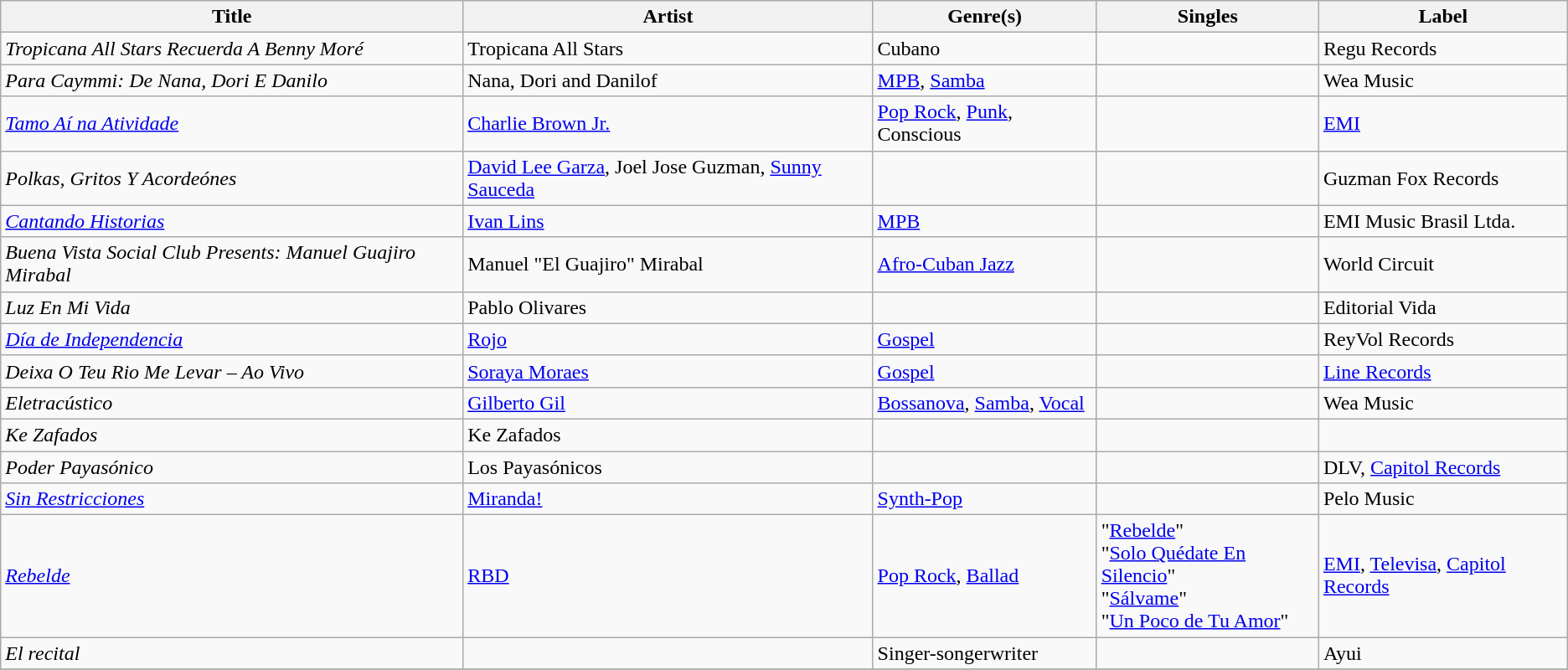<table class="wikitable sortable" style="text-align: left;">
<tr>
<th>Title</th>
<th>Artist</th>
<th>Genre(s)</th>
<th>Singles</th>
<th>Label</th>
</tr>
<tr>
<td><em>Tropicana All Stars Recuerda A Benny Moré</em></td>
<td>Tropicana All Stars</td>
<td>Cubano</td>
<td></td>
<td>Regu Records</td>
</tr>
<tr>
<td><em>Para Caymmi: De Nana, Dori E Danilo</em></td>
<td>Nana, Dori and Danilof</td>
<td><a href='#'>MPB</a>, <a href='#'>Samba</a></td>
<td></td>
<td>Wea Music</td>
</tr>
<tr>
<td><em><a href='#'>Tamo Aí na Atividade</a></em></td>
<td><a href='#'>Charlie Brown Jr.</a></td>
<td><a href='#'>Pop Rock</a>, <a href='#'>Punk</a>, Conscious</td>
<td></td>
<td><a href='#'>EMI</a></td>
</tr>
<tr>
<td><em>Polkas, Gritos Y Acordeónes</em></td>
<td><a href='#'>David Lee Garza</a>, Joel Jose Guzman, <a href='#'>Sunny Sauceda</a></td>
<td></td>
<td></td>
<td>Guzman Fox Records</td>
</tr>
<tr>
<td><em><a href='#'>Cantando Historias</a></em></td>
<td><a href='#'>Ivan Lins</a></td>
<td><a href='#'>MPB</a></td>
<td></td>
<td>EMI Music Brasil Ltda.</td>
</tr>
<tr>
<td><em>Buena Vista Social Club Presents: Manuel Guajiro Mirabal</em></td>
<td>Manuel "El Guajiro" Mirabal</td>
<td><a href='#'>Afro-Cuban Jazz</a></td>
<td></td>
<td>World Circuit</td>
</tr>
<tr>
<td><em>Luz En Mi Vida</em></td>
<td>Pablo Olivares</td>
<td></td>
<td></td>
<td>Editorial Vida</td>
</tr>
<tr>
<td><em><a href='#'>Día de Independencia</a></em></td>
<td><a href='#'>Rojo</a></td>
<td><a href='#'>Gospel</a></td>
<td></td>
<td>ReyVol Records</td>
</tr>
<tr>
<td><em>Deixa O Teu Rio Me Levar – Ao Vivo</em></td>
<td><a href='#'>Soraya Moraes</a></td>
<td><a href='#'>Gospel</a></td>
<td></td>
<td><a href='#'>Line Records</a></td>
</tr>
<tr>
<td><em>Eletracústico</em></td>
<td><a href='#'>Gilberto Gil</a></td>
<td><a href='#'>Bossanova</a>, <a href='#'>Samba</a>, <a href='#'>Vocal</a></td>
<td></td>
<td>Wea Music</td>
</tr>
<tr>
<td><em>Ke Zafados</em></td>
<td>Ke Zafados</td>
<td></td>
<td></td>
<td></td>
</tr>
<tr>
<td><em>Poder Payasónico</em></td>
<td>Los Payasónicos</td>
<td></td>
<td></td>
<td>DLV, <a href='#'>Capitol Records</a></td>
</tr>
<tr>
<td><em><a href='#'>Sin Restricciones</a></em></td>
<td><a href='#'>Miranda!</a></td>
<td><a href='#'>Synth-Pop</a></td>
<td></td>
<td>Pelo Music</td>
</tr>
<tr>
<td><em><a href='#'>Rebelde</a></em></td>
<td><a href='#'>RBD</a></td>
<td><a href='#'>Pop Rock</a>, <a href='#'>Ballad</a></td>
<td>"<a href='#'>Rebelde</a>"<br>"<a href='#'>Solo Quédate En Silencio</a>"<br>"<a href='#'>Sálvame</a>"<br>"<a href='#'>Un Poco de Tu Amor</a>"</td>
<td><a href='#'>EMI</a>, <a href='#'>Televisa</a>, <a href='#'>Capitol Records</a></td>
</tr>
<tr>
<td><em>El recital</em></td>
<td></td>
<td>Singer-songerwriter</td>
<td></td>
<td>Ayui</td>
</tr>
<tr>
</tr>
</table>
